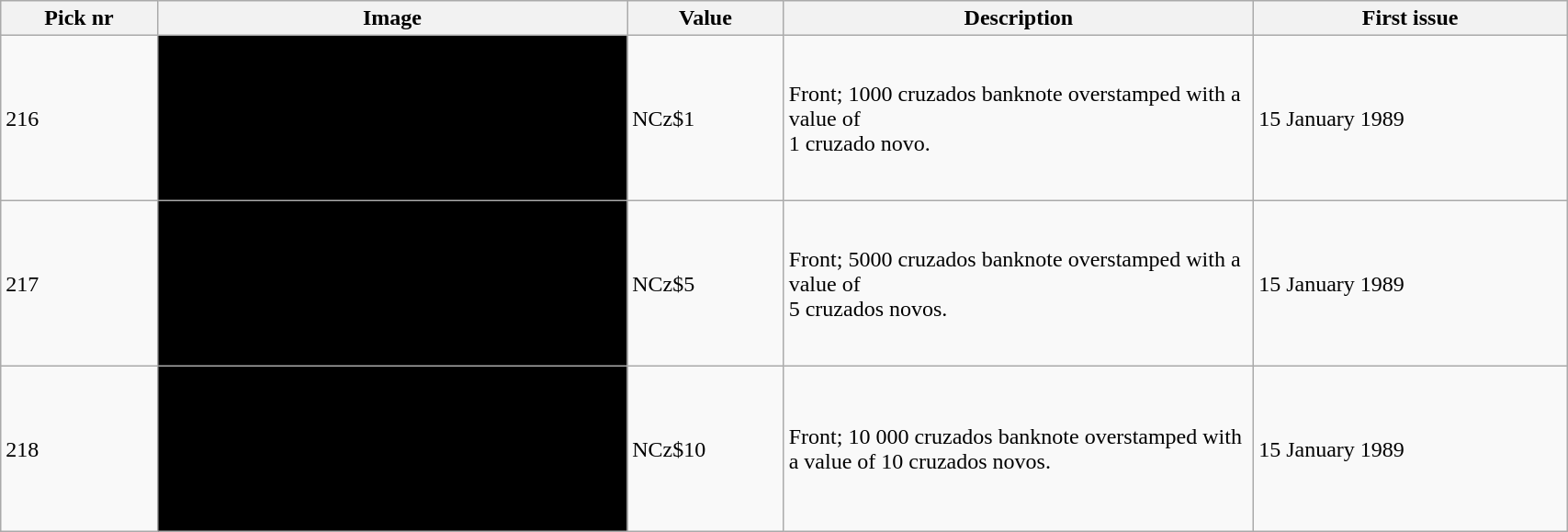<table class="wikitable"  style="width:90%;">
<tr colspan= "5">
<th style= "width:10%;">Pick nr</th>
<th style= "width:30%;">Image</th>
<th style= "width:10%;">Value</th>
<th style= "width:30%;">Description</th>
<th style= "width:20%;">First issue</th>
</tr>
<tr colspan= "5" style= "text-align:left; height:120px;">
<td>216</td>
<td style= "background:black;"></td>
<td>NCz$1</td>
<td>Front; 1000 cruzados banknote overstamped with a value of<br>1 cruzado novo.</td>
<td>15 January 1989</td>
</tr>
<tr colspan= "5" style= "text-align:left; height:120px;">
<td>217</td>
<td style= "background:black;"></td>
<td>NCz$5</td>
<td>Front; 5000 cruzados banknote overstamped with a value of<br>5 cruzados novos.</td>
<td>15 January 1989</td>
</tr>
<tr colspan= "5" style= "text-align:left; height:120px;">
<td>218</td>
<td style= "background:black;"></td>
<td>NCz$10</td>
<td>Front; 10 000 cruzados banknote overstamped with a value of 10 cruzados novos.</td>
<td>15 January 1989</td>
</tr>
</table>
